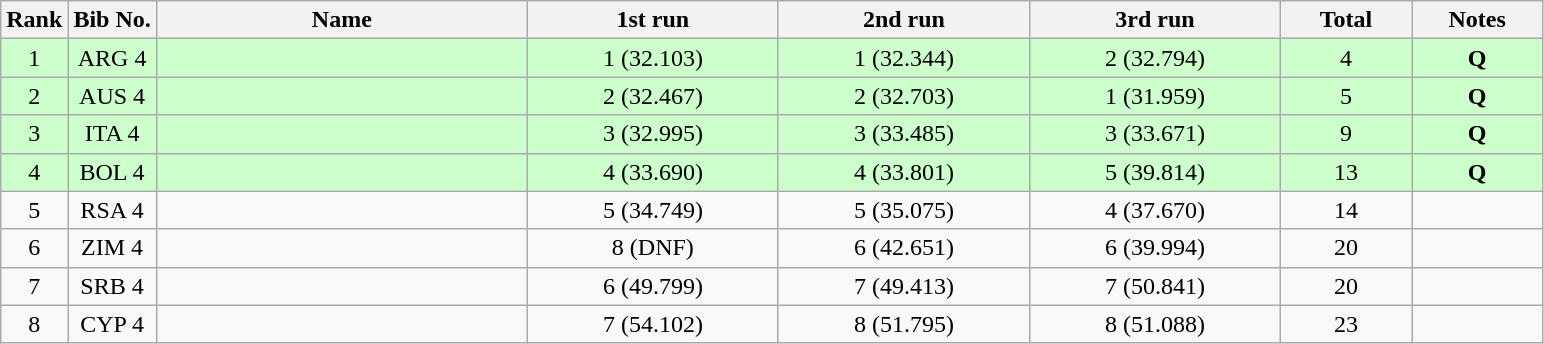<table class="wikitable" style="text-align:center;">
<tr>
<th>Rank</th>
<th>Bib No.</th>
<th style="width:15em">Name</th>
<th style="width:10em">1st run</th>
<th style="width:10em">2nd run</th>
<th style="width:10em">3rd run</th>
<th style="width:5em">Total</th>
<th style="width:5em">Notes</th>
</tr>
<tr bgcolor=ccffcc>
<td>1</td>
<td>ARG 4</td>
<td align=left></td>
<td>1 (32.103)</td>
<td>1 (32.344)</td>
<td>2 (32.794)</td>
<td>4</td>
<td><strong>Q</strong></td>
</tr>
<tr bgcolor=ccffcc>
<td>2</td>
<td>AUS 4</td>
<td align=left></td>
<td>2 (32.467)</td>
<td>2 (32.703)</td>
<td>1 (31.959)</td>
<td>5</td>
<td><strong>Q</strong></td>
</tr>
<tr bgcolor=ccffcc>
<td>3</td>
<td>ITA 4</td>
<td align=left></td>
<td>3 (32.995)</td>
<td>3 (33.485)</td>
<td>3 (33.671)</td>
<td>9</td>
<td><strong>Q</strong></td>
</tr>
<tr bgcolor=ccffcc>
<td>4</td>
<td>BOL 4</td>
<td align=left></td>
<td>4 (33.690)</td>
<td>4 (33.801)</td>
<td>5 (39.814)</td>
<td>13</td>
<td><strong>Q</strong></td>
</tr>
<tr>
<td>5</td>
<td>RSA 4</td>
<td align=left></td>
<td>5 (34.749)</td>
<td>5 (35.075)</td>
<td>4 (37.670)</td>
<td>14</td>
<td></td>
</tr>
<tr>
<td>6</td>
<td>ZIM 4</td>
<td align=left></td>
<td>8 (DNF)</td>
<td>6 (42.651)</td>
<td>6 (39.994)</td>
<td>20</td>
<td></td>
</tr>
<tr>
<td>7</td>
<td>SRB 4</td>
<td align=left></td>
<td>6 (49.799)</td>
<td>7 (49.413)</td>
<td>7 (50.841)</td>
<td>20</td>
<td></td>
</tr>
<tr>
<td>8</td>
<td>CYP 4</td>
<td align=left></td>
<td>7 (54.102)</td>
<td>8 (51.795)</td>
<td>8 (51.088)</td>
<td>23</td>
<td></td>
</tr>
</table>
